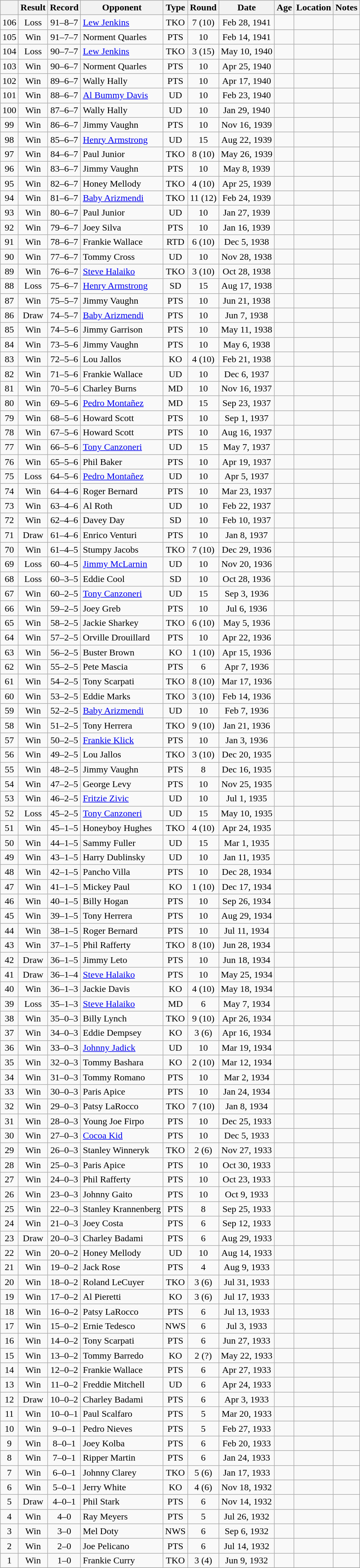<table class="wikitable mw-collapsible" style="text-align:center">
<tr>
<th></th>
<th>Result</th>
<th>Record</th>
<th>Opponent</th>
<th>Type</th>
<th>Round</th>
<th>Date</th>
<th>Age</th>
<th>Location</th>
<th>Notes</th>
</tr>
<tr>
<td>106</td>
<td>Loss</td>
<td>91–8–7</td>
<td style="text-align:left;"><a href='#'>Lew Jenkins</a></td>
<td>TKO</td>
<td>7 (10)</td>
<td>Feb 28, 1941</td>
<td style="text-align:left;"></td>
<td style="text-align:left;"></td>
<td></td>
</tr>
<tr>
<td>105</td>
<td>Win</td>
<td>91–7–7</td>
<td style="text-align:left;">Norment Quarles</td>
<td>PTS</td>
<td>10</td>
<td>Feb 14, 1941</td>
<td style="text-align:left;"></td>
<td style="text-align:left;"></td>
<td></td>
</tr>
<tr>
<td>104</td>
<td>Loss</td>
<td>90–7–7</td>
<td style="text-align:left;"><a href='#'>Lew Jenkins</a></td>
<td>TKO</td>
<td>3 (15)</td>
<td>May 10, 1940</td>
<td style="text-align:left;"></td>
<td style="text-align:left;"></td>
<td style="text-align:left;"></td>
</tr>
<tr>
<td>103</td>
<td>Win</td>
<td>90–6–7</td>
<td style="text-align:left;">Norment Quarles</td>
<td>PTS</td>
<td>10</td>
<td>Apr 25, 1940</td>
<td style="text-align:left;"></td>
<td style="text-align:left;"></td>
<td></td>
</tr>
<tr>
<td>102</td>
<td>Win</td>
<td>89–6–7</td>
<td style="text-align:left;">Wally Hally</td>
<td>PTS</td>
<td>10</td>
<td>Apr 17, 1940</td>
<td style="text-align:left;"></td>
<td style="text-align:left;"></td>
<td></td>
</tr>
<tr>
<td>101</td>
<td>Win</td>
<td>88–6–7</td>
<td style="text-align:left;"><a href='#'>Al Bummy Davis</a></td>
<td>UD</td>
<td>10</td>
<td>Feb 23, 1940</td>
<td style="text-align:left;"></td>
<td style="text-align:left;"></td>
<td></td>
</tr>
<tr>
<td>100</td>
<td>Win</td>
<td>87–6–7</td>
<td style="text-align:left;">Wally Hally</td>
<td>UD</td>
<td>10</td>
<td>Jan 29, 1940</td>
<td style="text-align:left;"></td>
<td style="text-align:left;"></td>
<td></td>
</tr>
<tr>
<td>99</td>
<td>Win</td>
<td>86–6–7</td>
<td style="text-align:left;">Jimmy Vaughn</td>
<td>PTS</td>
<td>10</td>
<td>Nov 16, 1939</td>
<td style="text-align:left;"></td>
<td style="text-align:left;"></td>
<td></td>
</tr>
<tr>
<td>98</td>
<td>Win</td>
<td>85–6–7</td>
<td style="text-align:left;"><a href='#'>Henry Armstrong</a></td>
<td>UD</td>
<td>15</td>
<td>Aug 22, 1939</td>
<td style="text-align:left;"></td>
<td style="text-align:left;"></td>
<td style="text-align:left;"></td>
</tr>
<tr>
<td>97</td>
<td>Win</td>
<td>84–6–7</td>
<td style="text-align:left;">Paul Junior</td>
<td>TKO</td>
<td>8 (10)</td>
<td>May 26, 1939</td>
<td style="text-align:left;"></td>
<td style="text-align:left;"></td>
<td></td>
</tr>
<tr>
<td>96</td>
<td>Win</td>
<td>83–6–7</td>
<td style="text-align:left;">Jimmy Vaughn</td>
<td>PTS</td>
<td>10</td>
<td>May 8, 1939</td>
<td style="text-align:left;"></td>
<td style="text-align:left;"></td>
<td></td>
</tr>
<tr>
<td>95</td>
<td>Win</td>
<td>82–6–7</td>
<td style="text-align:left;">Honey Mellody</td>
<td>TKO</td>
<td>4 (10)</td>
<td>Apr 25, 1939</td>
<td style="text-align:left;"></td>
<td style="text-align:left;"></td>
<td></td>
</tr>
<tr>
<td>94</td>
<td>Win</td>
<td>81–6–7</td>
<td style="text-align:left;"><a href='#'>Baby Arizmendi</a></td>
<td>TKO</td>
<td>11 (12)</td>
<td>Feb 24, 1939</td>
<td style="text-align:left;"></td>
<td style="text-align:left;"></td>
<td></td>
</tr>
<tr>
<td>93</td>
<td>Win</td>
<td>80–6–7</td>
<td style="text-align:left;">Paul Junior</td>
<td>UD</td>
<td>10</td>
<td>Jan 27, 1939</td>
<td style="text-align:left;"></td>
<td style="text-align:left;"></td>
<td></td>
</tr>
<tr>
<td>92</td>
<td>Win</td>
<td>79–6–7</td>
<td style="text-align:left;">Joey Silva</td>
<td>PTS</td>
<td>10</td>
<td>Jan 16, 1939</td>
<td style="text-align:left;"></td>
<td style="text-align:left;"></td>
<td></td>
</tr>
<tr>
<td>91</td>
<td>Win</td>
<td>78–6–7</td>
<td style="text-align:left;">Frankie Wallace</td>
<td>RTD</td>
<td>6 (10)</td>
<td>Dec 5, 1938</td>
<td style="text-align:left;"></td>
<td style="text-align:left;"></td>
<td></td>
</tr>
<tr>
<td>90</td>
<td>Win</td>
<td>77–6–7</td>
<td style="text-align:left;">Tommy Cross</td>
<td>UD</td>
<td>10</td>
<td>Nov 28, 1938</td>
<td style="text-align:left;"></td>
<td style="text-align:left;"></td>
<td></td>
</tr>
<tr>
<td>89</td>
<td>Win</td>
<td>76–6–7</td>
<td style="text-align:left;"><a href='#'>Steve Halaiko</a></td>
<td>TKO</td>
<td>3 (10)</td>
<td>Oct 28, 1938</td>
<td style="text-align:left;"></td>
<td style="text-align:left;"></td>
<td></td>
</tr>
<tr>
<td>88</td>
<td>Loss</td>
<td>75–6–7</td>
<td style="text-align:left;"><a href='#'>Henry Armstrong</a></td>
<td>SD</td>
<td>15</td>
<td>Aug 17, 1938</td>
<td style="text-align:left;"></td>
<td style="text-align:left;"></td>
<td style="text-align:left;"></td>
</tr>
<tr>
<td>87</td>
<td>Win</td>
<td>75–5–7</td>
<td style="text-align:left;">Jimmy Vaughn</td>
<td>PTS</td>
<td>10</td>
<td>Jun 21, 1938</td>
<td style="text-align:left;"></td>
<td style="text-align:left;"></td>
<td></td>
</tr>
<tr>
<td>86</td>
<td>Draw</td>
<td>74–5–7</td>
<td style="text-align:left;"><a href='#'>Baby Arizmendi</a></td>
<td>PTS</td>
<td>10</td>
<td>Jun 7, 1938</td>
<td style="text-align:left;"></td>
<td style="text-align:left;"></td>
<td></td>
</tr>
<tr>
<td>85</td>
<td>Win</td>
<td>74–5–6</td>
<td style="text-align:left;">Jimmy Garrison</td>
<td>PTS</td>
<td>10</td>
<td>May 11, 1938</td>
<td style="text-align:left;"></td>
<td style="text-align:left;"></td>
<td></td>
</tr>
<tr>
<td>84</td>
<td>Win</td>
<td>73–5–6</td>
<td style="text-align:left;">Jimmy Vaughn</td>
<td>PTS</td>
<td>10</td>
<td>May 6, 1938</td>
<td style="text-align:left;"></td>
<td style="text-align:left;"></td>
<td></td>
</tr>
<tr>
<td>83</td>
<td>Win</td>
<td>72–5–6</td>
<td style="text-align:left;">Lou Jallos</td>
<td>KO</td>
<td>4 (10)</td>
<td>Feb 21, 1938</td>
<td style="text-align:left;"></td>
<td style="text-align:left;"></td>
<td></td>
</tr>
<tr>
<td>82</td>
<td>Win</td>
<td>71–5–6</td>
<td style="text-align:left;">Frankie Wallace</td>
<td>UD</td>
<td>10</td>
<td>Dec 6, 1937</td>
<td style="text-align:left;"></td>
<td style="text-align:left;"></td>
<td></td>
</tr>
<tr>
<td>81</td>
<td>Win</td>
<td>70–5–6</td>
<td style="text-align:left;">Charley Burns</td>
<td>MD</td>
<td>10</td>
<td>Nov 16, 1937</td>
<td style="text-align:left;"></td>
<td style="text-align:left;"></td>
<td></td>
</tr>
<tr>
<td>80</td>
<td>Win</td>
<td>69–5–6</td>
<td style="text-align:left;"><a href='#'>Pedro Montañez</a></td>
<td>MD</td>
<td>15</td>
<td>Sep 23, 1937</td>
<td style="text-align:left;"></td>
<td style="text-align:left;"></td>
<td style="text-align:left;"></td>
</tr>
<tr>
<td>79</td>
<td>Win</td>
<td>68–5–6</td>
<td style="text-align:left;">Howard Scott</td>
<td>PTS</td>
<td>10</td>
<td>Sep 1, 1937</td>
<td style="text-align:left;"></td>
<td style="text-align:left;"></td>
<td style="text-align:left;"></td>
</tr>
<tr>
<td>78</td>
<td>Win</td>
<td>67–5–6</td>
<td style="text-align:left;">Howard Scott</td>
<td>PTS</td>
<td>10</td>
<td>Aug 16, 1937</td>
<td style="text-align:left;"></td>
<td style="text-align:left;"></td>
<td style="text-align:left;"></td>
</tr>
<tr>
<td>77</td>
<td>Win</td>
<td>66–5–6</td>
<td style="text-align:left;"><a href='#'>Tony Canzoneri</a></td>
<td>UD</td>
<td>15</td>
<td>May 7, 1937</td>
<td style="text-align:left;"></td>
<td style="text-align:left;"></td>
<td style="text-align:left;"></td>
</tr>
<tr>
<td>76</td>
<td>Win</td>
<td>65–5–6</td>
<td style="text-align:left;">Phil Baker</td>
<td>PTS</td>
<td>10</td>
<td>Apr 19, 1937</td>
<td style="text-align:left;"></td>
<td style="text-align:left;"></td>
<td style="text-align:left;"></td>
</tr>
<tr>
<td>75</td>
<td>Loss</td>
<td>64–5–6</td>
<td style="text-align:left;"><a href='#'>Pedro Montañez</a></td>
<td>UD</td>
<td>10</td>
<td>Apr 5, 1937</td>
<td style="text-align:left;"></td>
<td style="text-align:left;"></td>
<td style="text-align:left;"></td>
</tr>
<tr>
<td>74</td>
<td>Win</td>
<td>64–4–6</td>
<td style="text-align:left;">Roger Bernard</td>
<td>PTS</td>
<td>10</td>
<td>Mar 23, 1937</td>
<td style="text-align:left;"></td>
<td style="text-align:left;"></td>
<td style="text-align:left;"></td>
</tr>
<tr>
<td>73</td>
<td>Win</td>
<td>63–4–6</td>
<td style="text-align:left;">Al Roth</td>
<td>UD</td>
<td>10</td>
<td>Feb 22, 1937</td>
<td style="text-align:left;"></td>
<td style="text-align:left;"></td>
<td style="text-align:left;"></td>
</tr>
<tr>
<td>72</td>
<td>Win</td>
<td>62–4–6</td>
<td style="text-align:left;">Davey Day</td>
<td>SD</td>
<td>10</td>
<td>Feb 10, 1937</td>
<td style="text-align:left;"></td>
<td style="text-align:left;"></td>
<td style="text-align:left;"></td>
</tr>
<tr>
<td>71</td>
<td>Draw</td>
<td>61–4–6</td>
<td style="text-align:left;">Enrico Venturi</td>
<td>PTS</td>
<td>10</td>
<td>Jan 8, 1937</td>
<td style="text-align:left;"></td>
<td style="text-align:left;"></td>
<td style="text-align:left;"></td>
</tr>
<tr>
<td>70</td>
<td>Win</td>
<td>61–4–5</td>
<td style="text-align:left;">Stumpy Jacobs</td>
<td>TKO</td>
<td>7 (10)</td>
<td>Dec 29, 1936</td>
<td style="text-align:left;"></td>
<td style="text-align:left;"></td>
<td style="text-align:left;"></td>
</tr>
<tr>
<td>69</td>
<td>Loss</td>
<td>60–4–5</td>
<td style="text-align:left;"><a href='#'>Jimmy McLarnin</a></td>
<td>UD</td>
<td>10</td>
<td>Nov 20, 1936</td>
<td style="text-align:left;"></td>
<td style="text-align:left;"></td>
<td style="text-align:left;"></td>
</tr>
<tr>
<td>68</td>
<td>Loss</td>
<td>60–3–5</td>
<td style="text-align:left;">Eddie Cool</td>
<td>SD</td>
<td>10</td>
<td>Oct 28, 1936</td>
<td style="text-align:left;"></td>
<td style="text-align:left;"></td>
<td style="text-align:left;"></td>
</tr>
<tr>
<td>67</td>
<td>Win</td>
<td>60–2–5</td>
<td style="text-align:left;"><a href='#'>Tony Canzoneri</a></td>
<td>UD</td>
<td>15</td>
<td>Sep 3, 1936</td>
<td style="text-align:left;"></td>
<td style="text-align:left;"></td>
<td style="text-align:left;"></td>
</tr>
<tr>
<td>66</td>
<td>Win</td>
<td>59–2–5</td>
<td style="text-align:left;">Joey Greb</td>
<td>PTS</td>
<td>10</td>
<td>Jul 6, 1936</td>
<td style="text-align:left;"></td>
<td style="text-align:left;"></td>
<td style="text-align:left;"></td>
</tr>
<tr>
<td>65</td>
<td>Win</td>
<td>58–2–5</td>
<td style="text-align:left;">Jackie Sharkey</td>
<td>TKO</td>
<td>6 (10)</td>
<td>May 5, 1936</td>
<td style="text-align:left;"></td>
<td style="text-align:left;"></td>
<td style="text-align:left;"></td>
</tr>
<tr>
<td>64</td>
<td>Win</td>
<td>57–2–5</td>
<td style="text-align:left;">Orville Drouillard</td>
<td>PTS</td>
<td>10</td>
<td>Apr 22, 1936</td>
<td style="text-align:left;"></td>
<td style="text-align:left;"></td>
<td style="text-align:left;"></td>
</tr>
<tr>
<td>63</td>
<td>Win</td>
<td>56–2–5</td>
<td style="text-align:left;">Buster Brown</td>
<td>KO</td>
<td>1 (10)</td>
<td>Apr 15, 1936</td>
<td style="text-align:left;"></td>
<td style="text-align:left;"></td>
<td style="text-align:left;"></td>
</tr>
<tr>
<td>62</td>
<td>Win</td>
<td>55–2–5</td>
<td style="text-align:left;">Pete Mascia</td>
<td>PTS</td>
<td>6</td>
<td>Apr 7, 1936</td>
<td style="text-align:left;"></td>
<td style="text-align:left;"></td>
<td></td>
</tr>
<tr>
<td>61</td>
<td>Win</td>
<td>54–2–5</td>
<td style="text-align:left;">Tony Scarpati</td>
<td>TKO</td>
<td>8 (10)</td>
<td>Mar 17, 1936</td>
<td style="text-align:left;"></td>
<td style="text-align:left;"></td>
<td style="text-align:left;"></td>
</tr>
<tr>
<td>60</td>
<td>Win</td>
<td>53–2–5</td>
<td style="text-align:left;">Eddie Marks</td>
<td>TKO</td>
<td>3 (10)</td>
<td>Feb 14, 1936</td>
<td style="text-align:left;"></td>
<td style="text-align:left;"></td>
<td style="text-align:left;"></td>
</tr>
<tr>
<td>59</td>
<td>Win</td>
<td>52–2–5</td>
<td style="text-align:left;"><a href='#'>Baby Arizmendi</a></td>
<td>UD</td>
<td>10</td>
<td>Feb 7, 1936</td>
<td style="text-align:left;"></td>
<td style="text-align:left;"></td>
<td style="text-align:left;"></td>
</tr>
<tr>
<td>58</td>
<td>Win</td>
<td>51–2–5</td>
<td style="text-align:left;">Tony Herrera</td>
<td>TKO</td>
<td>9 (10)</td>
<td>Jan 21, 1936</td>
<td style="text-align:left;"></td>
<td style="text-align:left;"></td>
<td style="text-align:left;"></td>
</tr>
<tr>
<td>57</td>
<td>Win</td>
<td>50–2–5</td>
<td style="text-align:left;"><a href='#'>Frankie Klick</a></td>
<td>PTS</td>
<td>10</td>
<td>Jan 3, 1936</td>
<td style="text-align:left;"></td>
<td style="text-align:left;"></td>
<td style="text-align:left;"></td>
</tr>
<tr>
<td>56</td>
<td>Win</td>
<td>49–2–5</td>
<td style="text-align:left;">Lou Jallos</td>
<td>TKO</td>
<td>3 (10)</td>
<td>Dec 20, 1935</td>
<td style="text-align:left;"></td>
<td style="text-align:left;"></td>
<td style="text-align:left;"></td>
</tr>
<tr>
<td>55</td>
<td>Win</td>
<td>48–2–5</td>
<td style="text-align:left;">Jimmy Vaughn</td>
<td>PTS</td>
<td>8</td>
<td>Dec 16, 1935</td>
<td style="text-align:left;"></td>
<td style="text-align:left;"></td>
<td style="text-align:left;"></td>
</tr>
<tr>
<td>54</td>
<td>Win</td>
<td>47–2–5</td>
<td style="text-align:left;">George Levy</td>
<td>PTS</td>
<td>10</td>
<td>Nov 25, 1935</td>
<td style="text-align:left;"></td>
<td style="text-align:left;"></td>
<td style="text-align:left;"></td>
</tr>
<tr>
<td>53</td>
<td>Win</td>
<td>46–2–5</td>
<td style="text-align:left;"><a href='#'>Fritzie Zivic</a></td>
<td>UD</td>
<td>10</td>
<td>Jul 1, 1935</td>
<td style="text-align:left;"></td>
<td style="text-align:left;"></td>
<td style="text-align:left;"></td>
</tr>
<tr>
<td>52</td>
<td>Loss</td>
<td>45–2–5</td>
<td style="text-align:left;"><a href='#'>Tony Canzoneri</a></td>
<td>UD</td>
<td>15</td>
<td>May 10, 1935</td>
<td style="text-align:left;"></td>
<td style="text-align:left;"></td>
<td style="text-align:left;"></td>
</tr>
<tr>
<td>51</td>
<td>Win</td>
<td>45–1–5</td>
<td style="text-align:left;">Honeyboy Hughes</td>
<td>TKO</td>
<td>4 (10)</td>
<td>Apr 24, 1935</td>
<td style="text-align:left;"></td>
<td style="text-align:left;"></td>
<td style="text-align:left;"></td>
</tr>
<tr>
<td>50</td>
<td>Win</td>
<td>44–1–5</td>
<td style="text-align:left;">Sammy Fuller</td>
<td>UD</td>
<td>15</td>
<td>Mar 1, 1935</td>
<td style="text-align:left;"></td>
<td style="text-align:left;"></td>
<td style="text-align:left;"></td>
</tr>
<tr>
<td>49</td>
<td>Win</td>
<td>43–1–5</td>
<td style="text-align:left;">Harry Dublinsky</td>
<td>UD</td>
<td>10</td>
<td>Jan 11, 1935</td>
<td style="text-align:left;"></td>
<td style="text-align:left;"></td>
<td style="text-align:left;"></td>
</tr>
<tr>
<td>48</td>
<td>Win</td>
<td>42–1–5</td>
<td style="text-align:left;">Pancho Villa</td>
<td>PTS</td>
<td>10</td>
<td>Dec 28, 1934</td>
<td style="text-align:left;"></td>
<td style="text-align:left;"></td>
<td style="text-align:left;"></td>
</tr>
<tr>
<td>47</td>
<td>Win</td>
<td>41–1–5</td>
<td style="text-align:left;">Mickey Paul</td>
<td>KO</td>
<td>1 (10)</td>
<td>Dec 17, 1934</td>
<td style="text-align:left;"></td>
<td style="text-align:left;"></td>
<td style="text-align:left;"></td>
</tr>
<tr>
<td>46</td>
<td>Win</td>
<td>40–1–5</td>
<td style="text-align:left;">Billy Hogan</td>
<td>PTS</td>
<td>10</td>
<td>Sep 26, 1934</td>
<td style="text-align:left;"></td>
<td style="text-align:left;"></td>
<td style="text-align:left;"></td>
</tr>
<tr>
<td>45</td>
<td>Win</td>
<td>39–1–5</td>
<td style="text-align:left;">Tony Herrera</td>
<td>PTS</td>
<td>10</td>
<td>Aug 29, 1934</td>
<td style="text-align:left;"></td>
<td style="text-align:left;"></td>
<td style="text-align:left;"></td>
</tr>
<tr>
<td>44</td>
<td>Win</td>
<td>38–1–5</td>
<td style="text-align:left;">Roger Bernard</td>
<td>PTS</td>
<td>10</td>
<td>Jul 11, 1934</td>
<td style="text-align:left;"></td>
<td style="text-align:left;"></td>
<td style="text-align:left;"></td>
</tr>
<tr>
<td>43</td>
<td>Win</td>
<td>37–1–5</td>
<td style="text-align:left;">Phil Rafferty</td>
<td>TKO</td>
<td>8 (10)</td>
<td>Jun 28, 1934</td>
<td style="text-align:left;"></td>
<td style="text-align:left;"></td>
<td style="text-align:left;"></td>
</tr>
<tr>
<td>42</td>
<td>Draw</td>
<td>36–1–5</td>
<td style="text-align:left;">Jimmy Leto</td>
<td>PTS</td>
<td>10</td>
<td>Jun 18, 1934</td>
<td style="text-align:left;"></td>
<td style="text-align:left;"></td>
<td style="text-align:left;"></td>
</tr>
<tr>
<td>41</td>
<td>Draw</td>
<td>36–1–4</td>
<td style="text-align:left;"><a href='#'>Steve Halaiko</a></td>
<td>PTS</td>
<td>10</td>
<td>May 25, 1934</td>
<td style="text-align:left;"></td>
<td style="text-align:left;"></td>
<td style="text-align:left;"></td>
</tr>
<tr>
<td>40</td>
<td>Win</td>
<td>36–1–3</td>
<td style="text-align:left;">Jackie Davis</td>
<td>KO</td>
<td>4 (10)</td>
<td>May 18, 1934</td>
<td style="text-align:left;"></td>
<td style="text-align:left;"></td>
<td style="text-align:left;"></td>
</tr>
<tr>
<td>39</td>
<td>Loss</td>
<td>35–1–3</td>
<td style="text-align:left;"><a href='#'>Steve Halaiko</a></td>
<td>MD</td>
<td>6</td>
<td>May 7, 1934</td>
<td style="text-align:left;"></td>
<td style="text-align:left;"></td>
<td style="text-align:left;"></td>
</tr>
<tr>
<td>38</td>
<td>Win</td>
<td>35–0–3</td>
<td style="text-align:left;">Billy Lynch</td>
<td>TKO</td>
<td>9 (10)</td>
<td>Apr 26, 1934</td>
<td style="text-align:left;"></td>
<td style="text-align:left;"></td>
<td style="text-align:left;"></td>
</tr>
<tr>
<td>37</td>
<td>Win</td>
<td>34–0–3</td>
<td style="text-align:left;">Eddie Dempsey</td>
<td>KO</td>
<td>3 (6)</td>
<td>Apr 16, 1934</td>
<td style="text-align:left;"></td>
<td style="text-align:left;"></td>
<td style="text-align:left;"></td>
</tr>
<tr>
<td>36</td>
<td>Win</td>
<td>33–0–3</td>
<td style="text-align:left;"><a href='#'>Johnny Jadick</a></td>
<td>UD</td>
<td>10</td>
<td>Mar 19, 1934</td>
<td style="text-align:left;"></td>
<td style="text-align:left;"></td>
<td style="text-align:left;"></td>
</tr>
<tr>
<td>35</td>
<td>Win</td>
<td>32–0–3</td>
<td style="text-align:left;">Tommy Bashara</td>
<td>KO</td>
<td>2 (10)</td>
<td>Mar 12, 1934</td>
<td style="text-align:left;"></td>
<td style="text-align:left;"></td>
<td style="text-align:left;"></td>
</tr>
<tr>
<td>34</td>
<td>Win</td>
<td>31–0–3</td>
<td style="text-align:left;">Tommy Romano</td>
<td>PTS</td>
<td>10</td>
<td>Mar 2, 1934</td>
<td style="text-align:left;"></td>
<td style="text-align:left;"></td>
<td style="text-align:left;"></td>
</tr>
<tr>
<td>33</td>
<td>Win</td>
<td>30–0–3</td>
<td style="text-align:left;">Paris Apice</td>
<td>PTS</td>
<td>10</td>
<td>Jan 24, 1934</td>
<td style="text-align:left;"></td>
<td style="text-align:left;"></td>
<td style="text-align:left;"></td>
</tr>
<tr>
<td>32</td>
<td>Win</td>
<td>29–0–3</td>
<td style="text-align:left;">Patsy LaRocco</td>
<td>TKO</td>
<td>7 (10)</td>
<td>Jan 8, 1934</td>
<td style="text-align:left;"></td>
<td style="text-align:left;"></td>
<td style="text-align:left;"></td>
</tr>
<tr>
<td>31</td>
<td>Win</td>
<td>28–0–3</td>
<td style="text-align:left;">Young Joe Firpo</td>
<td>PTS</td>
<td>10</td>
<td>Dec 25, 1933</td>
<td style="text-align:left;"></td>
<td style="text-align:left;"></td>
<td style="text-align:left;"></td>
</tr>
<tr>
<td>30</td>
<td>Win</td>
<td>27–0–3</td>
<td style="text-align:left;"><a href='#'>Cocoa Kid</a></td>
<td>PTS</td>
<td>10</td>
<td>Dec 5, 1933</td>
<td style="text-align:left;"></td>
<td style="text-align:left;"></td>
<td style="text-align:left;"></td>
</tr>
<tr>
<td>29</td>
<td>Win</td>
<td>26–0–3</td>
<td style="text-align:left;">Stanley Winneryk</td>
<td>TKO</td>
<td>2 (6)</td>
<td>Nov 27, 1933</td>
<td style="text-align:left;"></td>
<td style="text-align:left;"></td>
<td style="text-align:left;"></td>
</tr>
<tr>
<td>28</td>
<td>Win</td>
<td>25–0–3</td>
<td style="text-align:left;">Paris Apice</td>
<td>PTS</td>
<td>10</td>
<td>Oct 30, 1933</td>
<td style="text-align:left;"></td>
<td style="text-align:left;"></td>
<td style="text-align:left;"></td>
</tr>
<tr>
<td>27</td>
<td>Win</td>
<td>24–0–3</td>
<td style="text-align:left;">Phil Rafferty</td>
<td>PTS</td>
<td>10</td>
<td>Oct 23, 1933</td>
<td style="text-align:left;"></td>
<td style="text-align:left;"></td>
<td style="text-align:left;"></td>
</tr>
<tr>
<td>26</td>
<td>Win</td>
<td>23–0–3</td>
<td style="text-align:left;">Johnny Gaito</td>
<td>PTS</td>
<td>10</td>
<td>Oct 9, 1933</td>
<td style="text-align:left;"></td>
<td style="text-align:left;"></td>
<td style="text-align:left;"></td>
</tr>
<tr>
<td>25</td>
<td>Win</td>
<td>22–0–3</td>
<td style="text-align:left;">Stanley Krannenberg</td>
<td>PTS</td>
<td>8</td>
<td>Sep 25, 1933</td>
<td style="text-align:left;"></td>
<td style="text-align:left;"></td>
<td style="text-align:left;"></td>
</tr>
<tr>
<td>24</td>
<td>Win</td>
<td>21–0–3</td>
<td style="text-align:left;">Joey Costa</td>
<td>PTS</td>
<td>6</td>
<td>Sep 12, 1933</td>
<td style="text-align:left;"></td>
<td style="text-align:left;"></td>
<td style="text-align:left;"></td>
</tr>
<tr>
<td>23</td>
<td>Draw</td>
<td>20–0–3</td>
<td style="text-align:left;">Charley Badami</td>
<td>PTS</td>
<td>6</td>
<td>Aug 29, 1933</td>
<td style="text-align:left;"></td>
<td style="text-align:left;"></td>
<td style="text-align:left;"></td>
</tr>
<tr>
<td>22</td>
<td>Win</td>
<td>20–0–2</td>
<td style="text-align:left;">Honey Mellody</td>
<td>UD</td>
<td>10</td>
<td>Aug 14, 1933</td>
<td style="text-align:left;"></td>
<td style="text-align:left;"></td>
<td style="text-align:left;"></td>
</tr>
<tr>
<td>21</td>
<td>Win</td>
<td>19–0–2</td>
<td style="text-align:left;">Jack Rose</td>
<td>PTS</td>
<td>4</td>
<td>Aug 9, 1933</td>
<td style="text-align:left;"></td>
<td style="text-align:left;"></td>
<td style="text-align:left;"></td>
</tr>
<tr>
<td>20</td>
<td>Win</td>
<td>18–0–2</td>
<td style="text-align:left;">Roland LeCuyer</td>
<td>TKO</td>
<td>3 (6)</td>
<td>Jul 31, 1933</td>
<td style="text-align:left;"></td>
<td style="text-align:left;"></td>
<td style="text-align:left;"></td>
</tr>
<tr>
<td>19</td>
<td>Win</td>
<td>17–0–2</td>
<td style="text-align:left;">Al Pieretti</td>
<td>KO</td>
<td>3 (6)</td>
<td>Jul 17, 1933</td>
<td style="text-align:left;"></td>
<td style="text-align:left;"></td>
<td style="text-align:left;"></td>
</tr>
<tr>
<td>18</td>
<td>Win</td>
<td>16–0–2</td>
<td style="text-align:left;">Patsy LaRocco</td>
<td>PTS</td>
<td>6</td>
<td>Jul 13, 1933</td>
<td style="text-align:left;"></td>
<td style="text-align:left;"></td>
<td style="text-align:left;"></td>
</tr>
<tr>
<td>17</td>
<td>Win</td>
<td>15–0–2</td>
<td style="text-align:left;">Ernie Tedesco</td>
<td>NWS</td>
<td>6</td>
<td>Jul 3, 1933</td>
<td style="text-align:left;"></td>
<td style="text-align:left;"></td>
<td style="text-align:left;"></td>
</tr>
<tr>
<td>16</td>
<td>Win</td>
<td>14–0–2</td>
<td style="text-align:left;">Tony Scarpati</td>
<td>PTS</td>
<td>6</td>
<td>Jun 27, 1933</td>
<td style="text-align:left;"></td>
<td style="text-align:left;"></td>
<td style="text-align:left;"></td>
</tr>
<tr>
<td>15</td>
<td>Win</td>
<td>13–0–2</td>
<td style="text-align:left;">Tommy Barredo</td>
<td>KO</td>
<td>2 (?)</td>
<td>May 22, 1933</td>
<td style="text-align:left;"></td>
<td style="text-align:left;"></td>
<td style="text-align:left;"></td>
</tr>
<tr>
<td>14</td>
<td>Win</td>
<td>12–0–2</td>
<td style="text-align:left;">Frankie Wallace</td>
<td>PTS</td>
<td>6</td>
<td>Apr 27, 1933</td>
<td style="text-align:left;"></td>
<td style="text-align:left;"></td>
<td style="text-align:left;"></td>
</tr>
<tr>
<td>13</td>
<td>Win</td>
<td>11–0–2</td>
<td style="text-align:left;">Freddie Mitchell</td>
<td>UD</td>
<td>6</td>
<td>Apr 24, 1933</td>
<td style="text-align:left;"></td>
<td style="text-align:left;"></td>
<td style="text-align:left;"></td>
</tr>
<tr>
<td>12</td>
<td>Draw</td>
<td>10–0–2</td>
<td style="text-align:left;">Charley Badami</td>
<td>PTS</td>
<td>6</td>
<td>Apr 3, 1933</td>
<td style="text-align:left;"></td>
<td style="text-align:left;"></td>
<td style="text-align:left;"></td>
</tr>
<tr>
<td>11</td>
<td>Win</td>
<td>10–0–1</td>
<td style="text-align:left;">Paul Scalfaro</td>
<td>PTS</td>
<td>5</td>
<td>Mar 20, 1933</td>
<td style="text-align:left;"></td>
<td style="text-align:left;"></td>
<td style="text-align:left;"></td>
</tr>
<tr>
<td>10</td>
<td>Win</td>
<td>9–0–1</td>
<td style="text-align:left;">Pedro Nieves</td>
<td>PTS</td>
<td>5</td>
<td>Feb 27, 1933</td>
<td style="text-align:left;"></td>
<td style="text-align:left;"></td>
<td style="text-align:left;"></td>
</tr>
<tr>
<td>9</td>
<td>Win</td>
<td>8–0–1</td>
<td style="text-align:left;">Joey Kolba</td>
<td>PTS</td>
<td>6</td>
<td>Feb 20, 1933</td>
<td style="text-align:left;"></td>
<td style="text-align:left;"></td>
<td style="text-align:left;"></td>
</tr>
<tr>
<td>8</td>
<td>Win</td>
<td>7–0–1</td>
<td style="text-align:left;">Ripper Martin</td>
<td>PTS</td>
<td>6</td>
<td>Jan 24, 1933</td>
<td style="text-align:left;"></td>
<td style="text-align:left;"></td>
<td style="text-align:left;"></td>
</tr>
<tr>
<td>7</td>
<td>Win</td>
<td>6–0–1</td>
<td style="text-align:left;">Johnny Clarey</td>
<td>TKO</td>
<td>5 (6)</td>
<td>Jan 17, 1933</td>
<td style="text-align:left;"></td>
<td style="text-align:left;"></td>
<td style="text-align:left;"></td>
</tr>
<tr>
<td>6</td>
<td>Win</td>
<td>5–0–1</td>
<td style="text-align:left;">Jerry White</td>
<td>KO</td>
<td>4 (6)</td>
<td>Nov 18, 1932</td>
<td style="text-align:left;"></td>
<td style="text-align:left;"></td>
<td style="text-align:left;"></td>
</tr>
<tr>
<td>5</td>
<td>Draw</td>
<td>4–0–1</td>
<td style="text-align:left;">Phil Stark</td>
<td>PTS</td>
<td>6</td>
<td>Nov 14, 1932</td>
<td style="text-align:left;"></td>
<td style="text-align:left;"></td>
<td style="text-align:left;"></td>
</tr>
<tr>
<td>4</td>
<td>Win</td>
<td>4–0</td>
<td style="text-align:left;">Ray Meyers</td>
<td>PTS</td>
<td>5</td>
<td>Jul 26, 1932</td>
<td style="text-align:left;"></td>
<td style="text-align:left;"></td>
<td style="text-align:left;"></td>
</tr>
<tr>
<td>3</td>
<td>Win</td>
<td>3–0</td>
<td style="text-align:left;">Mel Doty</td>
<td>NWS</td>
<td>6</td>
<td>Sep 6, 1932</td>
<td style="text-align:left;"></td>
<td style="text-align:left;"></td>
<td style="text-align:left;"></td>
</tr>
<tr>
<td>2</td>
<td>Win</td>
<td>2–0</td>
<td style="text-align:left;">Joe Pelicano</td>
<td>PTS</td>
<td>6</td>
<td>Jul 14, 1932</td>
<td style="text-align:left;"></td>
<td style="text-align:left;"></td>
<td style="text-align:left;"></td>
</tr>
<tr>
<td>1</td>
<td>Win</td>
<td>1–0</td>
<td style="text-align:left;">Frankie Curry</td>
<td>TKO</td>
<td>3 (4)</td>
<td>Jun 9, 1932</td>
<td style="text-align:left;"></td>
<td style="text-align:left;"></td>
<td style="text-align:left;"></td>
</tr>
<tr>
</tr>
</table>
